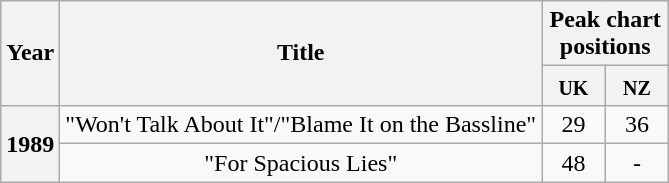<table class="wikitable" style="text-align:center;">
<tr>
<th rowspan="2">Year</th>
<th rowspan="2">Title</th>
<th colspan="2">Peak chart positions</th>
</tr>
<tr style="line-height:1.2">
<th width="35"><small>UK<br></small></th>
<th width="35"><small>NZ<br></small></th>
</tr>
<tr>
<th rowspan="2">1989</th>
<td>"Won't Talk About It"/"Blame It on the Bassline"</td>
<td style="text-align:center;">29</td>
<td style="text-align:center;">36</td>
</tr>
<tr>
<td>"For Spacious Lies"</td>
<td style="text-align:center;">48</td>
<td style="text-align:center;">-</td>
</tr>
</table>
